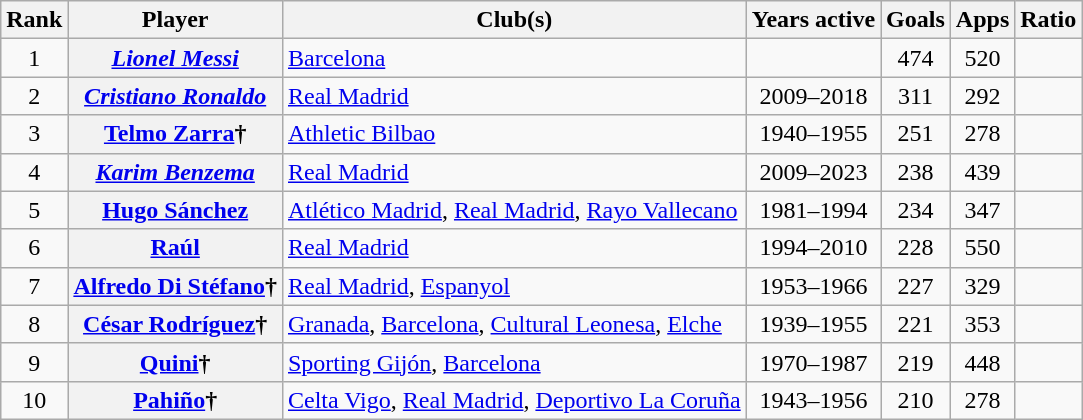<table class="wikitable sortable plainrowheaders" style="text-align: center">
<tr>
<th scope="col">Rank</th>
<th scope="col">Player</th>
<th scope="col">Club(s)</th>
<th scope="col">Years active</th>
<th scope="col">Goals</th>
<th scope="col">Apps</th>
<th scope="col">Ratio</th>
</tr>
<tr>
<td>1</td>
<th scope="row"> <em><a href='#'>Lionel Messi</a></em></th>
<td style="text-align:left;"><a href='#'>Barcelona</a></td>
<td></td>
<td>474</td>
<td>520</td>
<td></td>
</tr>
<tr>
<td>2</td>
<th scope="row"> <em><a href='#'>Cristiano Ronaldo</a></em></th>
<td style="text-align:left;"><a href='#'>Real Madrid</a></td>
<td>2009–2018</td>
<td>311</td>
<td>292</td>
<td></td>
</tr>
<tr>
<td>3</td>
<th scope="row"> <a href='#'>Telmo Zarra</a>†</th>
<td style="text-align:left;"><a href='#'>Athletic Bilbao</a></td>
<td>1940–1955</td>
<td>251</td>
<td>278</td>
<td></td>
</tr>
<tr>
<td>4</td>
<th scope="row"> <em><a href='#'>Karim Benzema</a></em></th>
<td style="text-align:left;"><a href='#'>Real Madrid</a></td>
<td>2009–2023</td>
<td>238</td>
<td>439</td>
<td></td>
</tr>
<tr>
<td>5</td>
<th scope="row"> <a href='#'>Hugo Sánchez</a></th>
<td style="text-align:left;"><a href='#'>Atlético Madrid</a>, <a href='#'>Real Madrid</a>, <a href='#'>Rayo Vallecano</a></td>
<td>1981–1994</td>
<td>234</td>
<td>347</td>
<td></td>
</tr>
<tr>
<td>6</td>
<th scope="row"> <a href='#'>Raúl</a></th>
<td style="text-align:left;"><a href='#'>Real Madrid</a></td>
<td>1994–2010</td>
<td>228</td>
<td>550</td>
<td></td>
</tr>
<tr>
<td>7</td>
<th scope="row">  <a href='#'>Alfredo Di Stéfano</a>†</th>
<td style="text-align:left;"><a href='#'>Real Madrid</a>, <a href='#'>Espanyol</a></td>
<td>1953–1966</td>
<td>227</td>
<td>329</td>
<td></td>
</tr>
<tr>
<td>8</td>
<th scope="row"> <a href='#'>César Rodríguez</a>†</th>
<td style="text-align:left;"><a href='#'>Granada</a>, <a href='#'>Barcelona</a>, <a href='#'>Cultural Leonesa</a>, <a href='#'>Elche</a></td>
<td>1939–1955</td>
<td>221</td>
<td>353</td>
<td></td>
</tr>
<tr>
<td>9</td>
<th scope="row"> <a href='#'>Quini</a>†</th>
<td style="text-align:left;"><a href='#'>Sporting Gijón</a>, <a href='#'>Barcelona</a></td>
<td>1970–1987</td>
<td>219</td>
<td>448</td>
<td></td>
</tr>
<tr>
<td>10</td>
<th scope="row"> <a href='#'>Pahiño</a>†</th>
<td style="text-align:left;"><a href='#'>Celta Vigo</a>, <a href='#'>Real Madrid</a>, <a href='#'>Deportivo La Coruña</a></td>
<td>1943–1956</td>
<td>210</td>
<td>278</td>
<td></td>
</tr>
</table>
